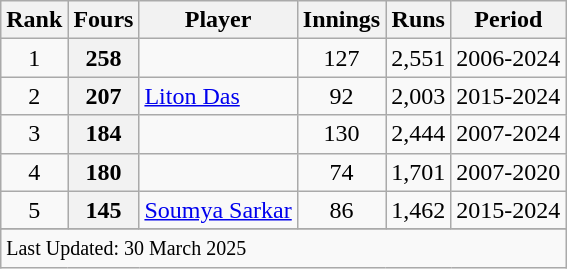<table class="wikitable plainrowheaders sortable">
<tr>
<th scope=col>Rank</th>
<th scope=col>Fours</th>
<th scope=col>Player</th>
<th scope=col>Innings</th>
<th scope=col>Runs</th>
<th scope=col>Period</th>
</tr>
<tr>
<td align=center>1</td>
<th scope=row style=text-align:center;>258</th>
<td></td>
<td align=center>127</td>
<td align=center>2,551</td>
<td>2006-2024</td>
</tr>
<tr>
<td align=center>2</td>
<th scope=row style=text-align:center;>207</th>
<td><a href='#'>Liton Das</a></td>
<td align=center>92</td>
<td align=center>2,003</td>
<td>2015-2024</td>
</tr>
<tr>
<td align=center>3</td>
<th scope=row style=text-align:center;>184</th>
<td></td>
<td align=center>130</td>
<td align=center>2,444</td>
<td>2007-2024</td>
</tr>
<tr>
<td align=center>4</td>
<th scope=row style=text-align:center;>180</th>
<td></td>
<td align=center>74</td>
<td align=center>1,701</td>
<td>2007-2020</td>
</tr>
<tr>
<td align=center>5</td>
<th scope=row style=text-align:center;>145</th>
<td><a href='#'>Soumya Sarkar</a></td>
<td align=center>86</td>
<td align="center">1,462</td>
<td>2015-2024</td>
</tr>
<tr>
</tr>
<tr class=sortbottom>
<td colspan=6><small>Last Updated: 30 March 2025</small></td>
</tr>
</table>
